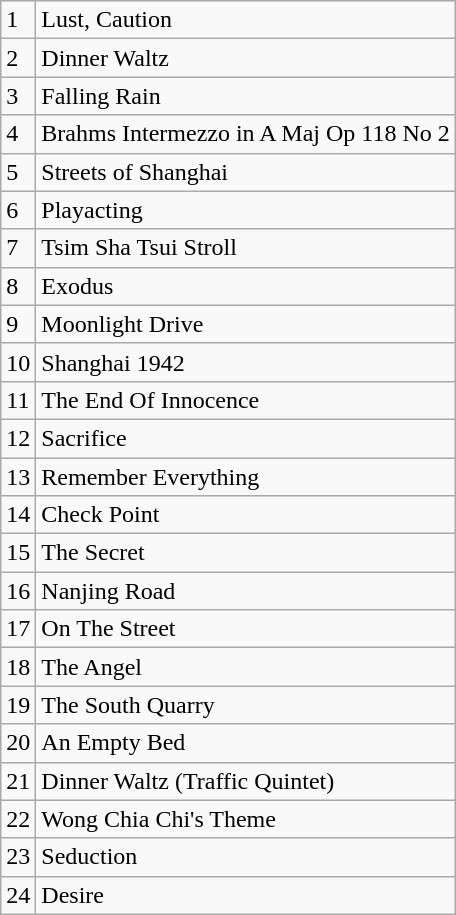<table class="wikitable">
<tr>
<td>1</td>
<td>Lust, Caution</td>
</tr>
<tr>
<td>2</td>
<td>Dinner Waltz</td>
</tr>
<tr>
<td>3</td>
<td>Falling Rain</td>
</tr>
<tr>
<td>4</td>
<td>Brahms Intermezzo in A Maj Op 118 No 2</td>
</tr>
<tr>
<td>5</td>
<td>Streets of Shanghai</td>
</tr>
<tr>
<td>6</td>
<td>Playacting</td>
</tr>
<tr>
<td>7</td>
<td>Tsim Sha Tsui Stroll</td>
</tr>
<tr>
<td>8</td>
<td>Exodus</td>
</tr>
<tr>
<td>9</td>
<td>Moonlight Drive</td>
</tr>
<tr>
<td>10</td>
<td>Shanghai 1942</td>
</tr>
<tr>
<td>11</td>
<td>The End Of Innocence</td>
</tr>
<tr>
<td>12</td>
<td>Sacrifice</td>
</tr>
<tr>
<td>13</td>
<td>Remember Everything</td>
</tr>
<tr>
<td>14</td>
<td>Check Point</td>
</tr>
<tr>
<td>15</td>
<td>The Secret</td>
</tr>
<tr>
<td>16</td>
<td>Nanjing Road</td>
</tr>
<tr>
<td>17</td>
<td>On The Street</td>
</tr>
<tr>
<td>18</td>
<td>The Angel</td>
</tr>
<tr>
<td>19</td>
<td>The South Quarry</td>
</tr>
<tr>
<td>20</td>
<td>An Empty Bed</td>
</tr>
<tr>
<td>21</td>
<td>Dinner Waltz (Traffic Quintet)</td>
</tr>
<tr>
<td>22</td>
<td>Wong Chia Chi's Theme</td>
</tr>
<tr>
<td>23</td>
<td>Seduction</td>
</tr>
<tr>
<td>24</td>
<td>Desire</td>
</tr>
</table>
